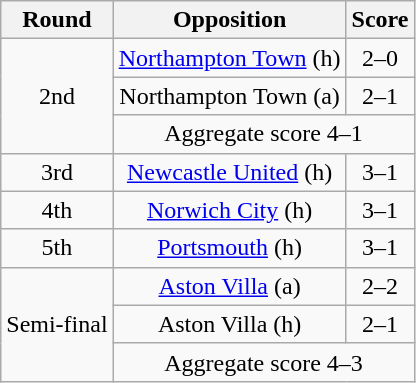<table class="wikitable" align="left" style="text-align:center;margin-right:1em">
<tr>
<th>Round</th>
<th>Opposition</th>
<th>Score</th>
</tr>
<tr>
<td rowspan=3>2nd</td>
<td><a href='#'>Northampton Town</a> (h)</td>
<td>2–0</td>
</tr>
<tr>
<td>Northampton Town (a)</td>
<td>2–1</td>
</tr>
<tr>
<td colspan="2">Aggregate score 4–1</td>
</tr>
<tr>
<td>3rd</td>
<td><a href='#'>Newcastle United</a> (h)</td>
<td>3–1</td>
</tr>
<tr>
<td>4th</td>
<td><a href='#'>Norwich City</a> (h)</td>
<td>3–1</td>
</tr>
<tr>
<td>5th</td>
<td><a href='#'>Portsmouth</a> (h)</td>
<td>3–1</td>
</tr>
<tr>
<td rowspan=3>Semi-final</td>
<td><a href='#'>Aston Villa</a> (a)</td>
<td>2–2</td>
</tr>
<tr>
<td>Aston Villa (h)</td>
<td>2–1</td>
</tr>
<tr>
<td colspan="2">Aggregate score 4–3</td>
</tr>
</table>
